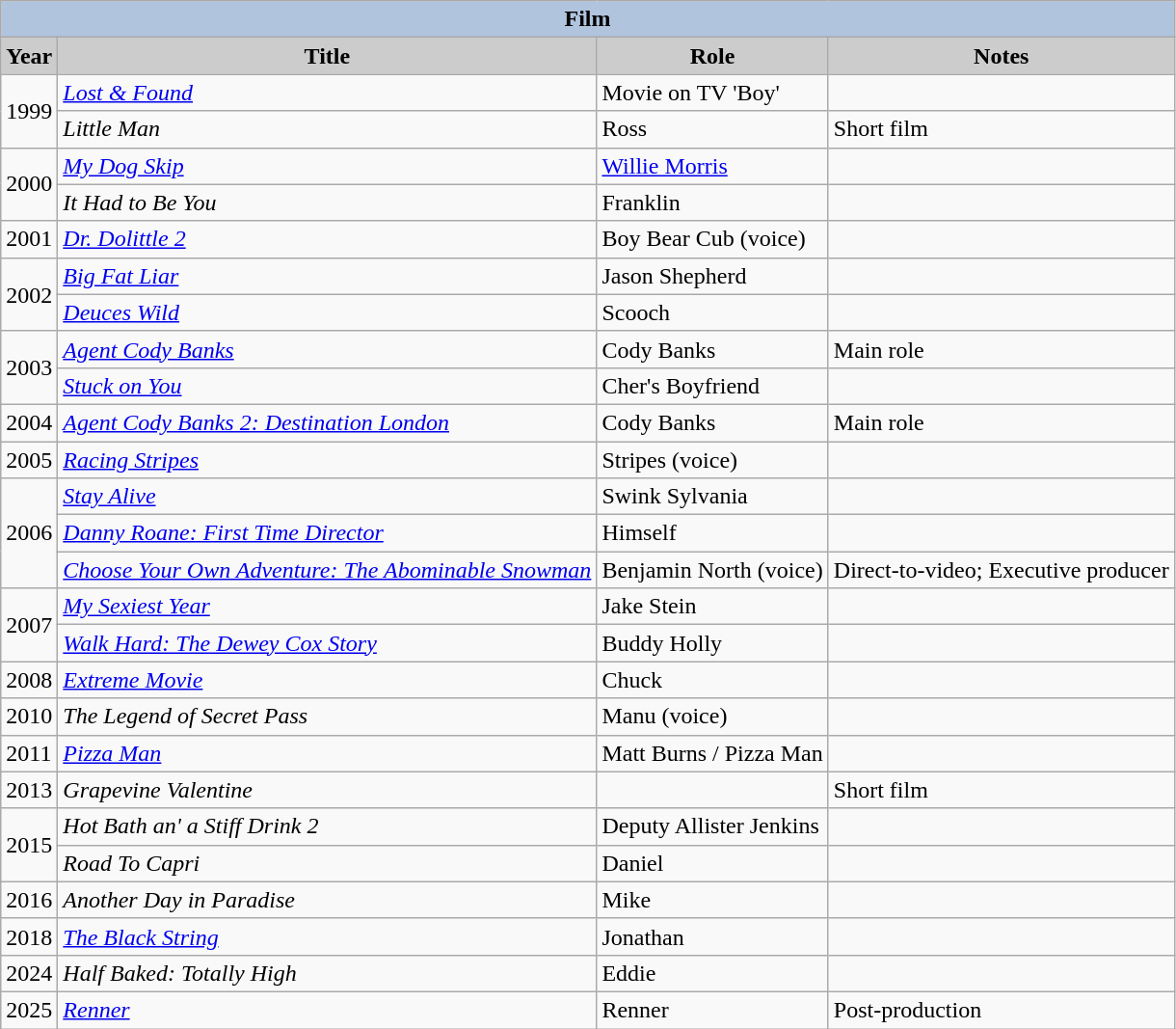<table class="wikitable sortable">
<tr>
<th colspan=4 style="background:#B0C4DE;">Film</th>
</tr>
<tr>
<th style="background: #CCCCCC;">Year</th>
<th style="background: #CCCCCC;">Title</th>
<th style="background: #CCCCCC;">Role</th>
<th style="background: #CCCCCC;">Notes</th>
</tr>
<tr>
<td rowspan=2>1999</td>
<td><em><a href='#'>Lost & Found</a></em></td>
<td>Movie on TV 'Boy'</td>
<td></td>
</tr>
<tr>
<td><em>Little Man</em></td>
<td>Ross</td>
<td>Short film</td>
</tr>
<tr>
<td rowspan=2>2000</td>
<td><em><a href='#'>My Dog Skip</a></em></td>
<td><a href='#'>Willie Morris</a></td>
<td></td>
</tr>
<tr>
<td><em>It Had to Be You</em></td>
<td>Franklin</td>
<td></td>
</tr>
<tr>
<td>2001</td>
<td><em><a href='#'>Dr. Dolittle 2</a></em></td>
<td>Boy Bear Cub (voice)</td>
<td></td>
</tr>
<tr>
<td rowspan=2>2002</td>
<td><em><a href='#'>Big Fat Liar</a></em></td>
<td>Jason Shepherd</td>
<td></td>
</tr>
<tr>
<td><em><a href='#'>Deuces Wild</a></em></td>
<td>Scooch</td>
<td></td>
</tr>
<tr>
<td rowspan=2>2003</td>
<td><em><a href='#'>Agent Cody Banks</a></em></td>
<td>Cody Banks</td>
<td>Main role</td>
</tr>
<tr>
<td><em><a href='#'>Stuck on You</a></em></td>
<td>Cher's Boyfriend</td>
<td></td>
</tr>
<tr>
<td>2004</td>
<td><em><a href='#'>Agent Cody Banks 2: Destination London</a></em></td>
<td>Cody Banks</td>
<td>Main role</td>
</tr>
<tr>
<td>2005</td>
<td><em><a href='#'>Racing Stripes</a></em></td>
<td>Stripes (voice)</td>
<td></td>
</tr>
<tr>
<td rowspan=3>2006</td>
<td><em><a href='#'>Stay Alive</a></em></td>
<td>Swink Sylvania</td>
<td></td>
</tr>
<tr>
<td><em><a href='#'>Danny Roane: First Time Director</a></em></td>
<td>Himself</td>
<td></td>
</tr>
<tr>
<td><em><a href='#'>Choose Your Own Adventure: The Abominable Snowman</a></em></td>
<td>Benjamin North (voice)</td>
<td>Direct-to-video; Executive producer</td>
</tr>
<tr>
<td rowspan=2>2007</td>
<td><em><a href='#'>My Sexiest Year</a></em></td>
<td>Jake Stein</td>
<td></td>
</tr>
<tr>
<td><em><a href='#'>Walk Hard: The Dewey Cox Story</a></em></td>
<td>Buddy Holly</td>
<td></td>
</tr>
<tr>
<td>2008</td>
<td><em><a href='#'>Extreme Movie</a></em></td>
<td>Chuck</td>
<td></td>
</tr>
<tr>
<td>2010</td>
<td><em>The Legend of Secret Pass</em></td>
<td>Manu (voice)</td>
<td></td>
</tr>
<tr>
<td>2011</td>
<td><em><a href='#'>Pizza Man</a></em></td>
<td>Matt Burns / Pizza Man</td>
<td></td>
</tr>
<tr>
<td>2013</td>
<td><em>Grapevine Valentine</em></td>
<td></td>
<td>Short film</td>
</tr>
<tr>
<td rowspan=2>2015</td>
<td><em>Hot Bath an' a Stiff Drink 2</em></td>
<td>Deputy Allister Jenkins</td>
<td></td>
</tr>
<tr>
<td><em>Road To Capri</em></td>
<td>Daniel</td>
<td></td>
</tr>
<tr>
<td>2016</td>
<td><em>Another Day in Paradise</em></td>
<td>Mike</td>
<td></td>
</tr>
<tr>
<td>2018</td>
<td><em><a href='#'>The Black String</a></em></td>
<td>Jonathan</td>
<td></td>
</tr>
<tr>
<td>2024</td>
<td><em>Half Baked: Totally High</em></td>
<td>Eddie</td>
<td></td>
</tr>
<tr>
<td>2025</td>
<td><em><a href='#'>Renner</a></em></td>
<td>Renner</td>
<td>Post-production</td>
</tr>
</table>
